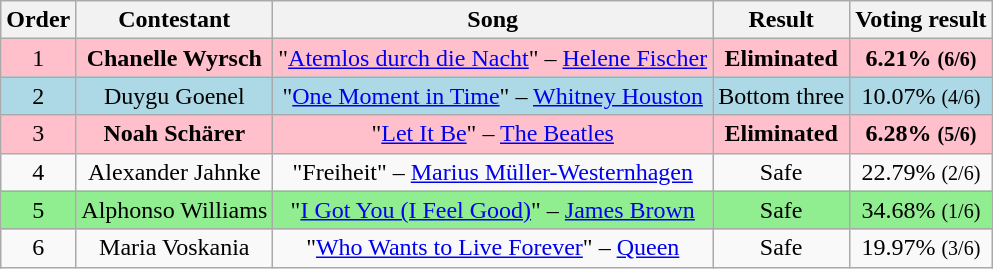<table class="wikitable" style="text-align:center;">
<tr>
<th>Order</th>
<th>Contestant</th>
<th>Song</th>
<th>Result</th>
<th>Voting result</th>
</tr>
<tr bgcolor="pink">
<td>1</td>
<td><strong>Chanelle Wyrsch</strong></td>
<td>"<a href='#'>Atemlos durch die Nacht</a>" – <a href='#'>Helene Fischer</a></td>
<td><strong>Eliminated</strong></td>
<td><strong>6.21% <small>(6/6)</small></strong></td>
</tr>
<tr bgcolor="lightblue">
<td>2</td>
<td>Duygu Goenel</td>
<td>"<a href='#'>One Moment in Time</a>" – <a href='#'>Whitney Houston</a></td>
<td>Bottom three</td>
<td>10.07% <small>(4/6)</small></td>
</tr>
<tr bgcolor="pink">
<td>3</td>
<td><strong>Noah Schärer</strong></td>
<td>"<a href='#'>Let It Be</a>" – <a href='#'>The Beatles</a></td>
<td><strong>Eliminated</strong></td>
<td><strong>6.28% <small>(5/6)</small></strong></td>
</tr>
<tr>
<td>4</td>
<td>Alexander Jahnke</td>
<td>"Freiheit" – <a href='#'>Marius Müller-Westernhagen</a></td>
<td>Safe</td>
<td>22.79% <small>(2/6)</small></td>
</tr>
<tr bgcolor="lightgreen">
<td>5</td>
<td>Alphonso Williams</td>
<td>"<a href='#'>I Got You (I Feel Good)</a>" – <a href='#'>James Brown</a></td>
<td>Safe</td>
<td>34.68% <small>(1/6)</small></td>
</tr>
<tr>
<td>6</td>
<td>Maria Voskania</td>
<td>"<a href='#'>Who Wants to Live Forever</a>" – <a href='#'>Queen</a></td>
<td>Safe</td>
<td>19.97% <small>(3/6)</small></td>
</tr>
</table>
